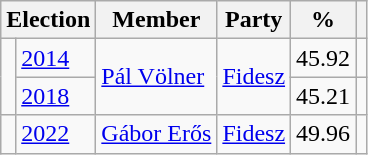<table class=wikitable>
<tr>
<th colspan=2>Election</th>
<th>Member</th>
<th>Party</th>
<th>%</th>
<th></th>
</tr>
<tr>
<td rowspan=2 bgcolor=></td>
<td><a href='#'>2014</a></td>
<td rowspan=2><a href='#'>Pál Völner</a></td>
<td rowspan=2><a href='#'>Fidesz</a></td>
<td align=right>45.92</td>
<td align=center></td>
</tr>
<tr>
<td><a href='#'>2018</a></td>
<td align=right>45.21</td>
<td align=center></td>
</tr>
<tr>
<td bgcolor=></td>
<td><a href='#'>2022</a></td>
<td><a href='#'>Gábor Erős</a></td>
<td><a href='#'>Fidesz</a></td>
<td align=right>49.96</td>
<td align=center></td>
</tr>
</table>
